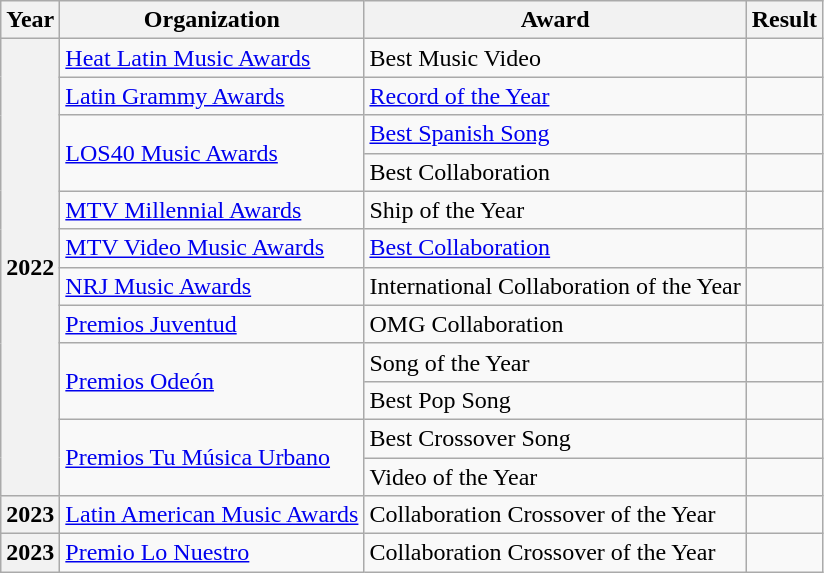<table class="wikitable plainrowheaders">
<tr align=center>
<th scope="col">Year</th>
<th scope="col">Organization</th>
<th scope="col">Award</th>
<th scope="col">Result</th>
</tr>
<tr>
<th rowspan="12" scope="row">2022</th>
<td><a href='#'>Heat Latin Music Awards</a></td>
<td>Best Music Video</td>
<td></td>
</tr>
<tr>
<td><a href='#'>Latin Grammy Awards</a></td>
<td><a href='#'>Record of the Year</a></td>
<td></td>
</tr>
<tr>
<td rowspan="2"><a href='#'>LOS40 Music Awards</a></td>
<td><a href='#'>Best Spanish Song</a></td>
<td></td>
</tr>
<tr>
<td>Best Collaboration</td>
<td></td>
</tr>
<tr>
<td><a href='#'>MTV Millennial Awards</a></td>
<td>Ship of the Year</td>
<td></td>
</tr>
<tr>
<td><a href='#'>MTV Video Music Awards</a></td>
<td><a href='#'>Best Collaboration</a></td>
<td></td>
</tr>
<tr>
<td><a href='#'>NRJ Music Awards</a></td>
<td>International Collaboration of the Year</td>
<td></td>
</tr>
<tr>
<td><a href='#'>Premios Juventud</a></td>
<td>OMG Collaboration</td>
<td></td>
</tr>
<tr>
<td rowspan="2"><a href='#'>Premios Odeón</a></td>
<td>Song of the Year</td>
<td></td>
</tr>
<tr>
<td>Best Pop Song</td>
<td></td>
</tr>
<tr>
<td rowspan="2"><a href='#'>Premios Tu Música Urbano</a></td>
<td>Best Crossover Song</td>
<td></td>
</tr>
<tr>
<td>Video of the Year</td>
<td></td>
</tr>
<tr>
<th scope="row">2023</th>
<td><a href='#'>Latin American Music Awards</a></td>
<td>Collaboration Crossover of the Year</td>
<td></td>
</tr>
<tr>
<th scope="row">2023</th>
<td><a href='#'>Premio Lo Nuestro</a></td>
<td>Collaboration Crossover of the Year</td>
<td></td>
</tr>
</table>
